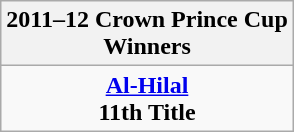<table class="wikitable" style="text-align: center; margin: 0 auto;">
<tr>
<th>2011–12 Crown Prince Cup <br>Winners</th>
</tr>
<tr>
<td><strong><a href='#'>Al-Hilal</a></strong><br><strong>11th Title</strong></td>
</tr>
</table>
